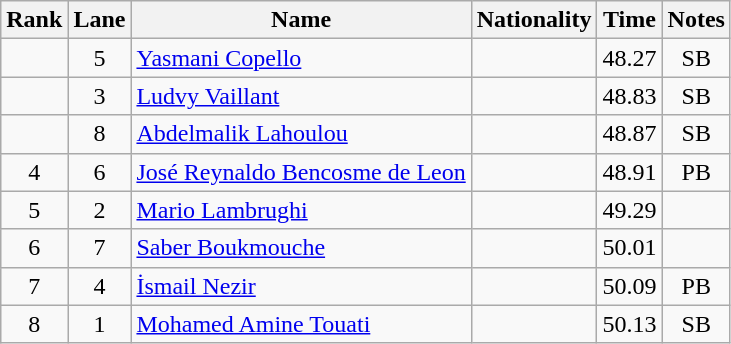<table class="wikitable sortable" style="text-align:center">
<tr>
<th>Rank</th>
<th>Lane</th>
<th>Name</th>
<th>Nationality</th>
<th>Time</th>
<th>Notes</th>
</tr>
<tr>
<td></td>
<td>5</td>
<td align=left><a href='#'>Yasmani Copello</a></td>
<td align=left></td>
<td>48.27</td>
<td>SB</td>
</tr>
<tr>
<td></td>
<td>3</td>
<td align=left><a href='#'>Ludvy Vaillant</a></td>
<td align=left></td>
<td>48.83</td>
<td>SB</td>
</tr>
<tr>
<td></td>
<td>8</td>
<td align=left><a href='#'>Abdelmalik Lahoulou</a></td>
<td align=left></td>
<td>48.87</td>
<td>SB</td>
</tr>
<tr>
<td>4</td>
<td>6</td>
<td align=left><a href='#'>José Reynaldo Bencosme de Leon</a></td>
<td align=left></td>
<td>48.91</td>
<td>PB</td>
</tr>
<tr>
<td>5</td>
<td>2</td>
<td align=left><a href='#'>Mario Lambrughi</a></td>
<td align=left></td>
<td>49.29</td>
<td></td>
</tr>
<tr>
<td>6</td>
<td>7</td>
<td align=left><a href='#'>Saber Boukmouche</a></td>
<td align=left></td>
<td>50.01</td>
<td></td>
</tr>
<tr>
<td>7</td>
<td>4</td>
<td align=left><a href='#'>İsmail Nezir</a></td>
<td align=left></td>
<td>50.09</td>
<td>PB</td>
</tr>
<tr>
<td>8</td>
<td>1</td>
<td align=left><a href='#'>Mohamed Amine Touati</a></td>
<td align=left></td>
<td>50.13</td>
<td>SB</td>
</tr>
</table>
